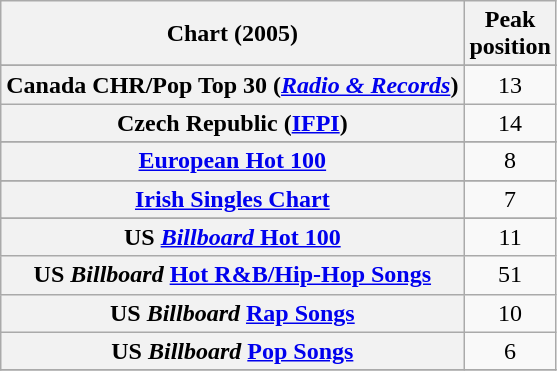<table class="wikitable sortable plainrowheaders" style="text-align:center;">
<tr>
<th>Chart (2005)</th>
<th>Peak<br>position</th>
</tr>
<tr>
</tr>
<tr>
</tr>
<tr>
</tr>
<tr>
</tr>
<tr>
<th scope="row">Canada CHR/Pop Top 30 (<em><a href='#'>Radio & Records</a></em>)</th>
<td align="center">13</td>
</tr>
<tr>
<th scope="row">Czech Republic (<a href='#'>IFPI</a>)</th>
<td>14</td>
</tr>
<tr>
</tr>
<tr>
<th scope="row"><a href='#'>European Hot 100</a></th>
<td>8</td>
</tr>
<tr>
</tr>
<tr>
<th scope="row"><a href='#'>Irish Singles Chart</a></th>
<td>7</td>
</tr>
<tr>
</tr>
<tr>
</tr>
<tr>
</tr>
<tr>
</tr>
<tr>
</tr>
<tr>
</tr>
<tr>
</tr>
<tr>
<th scope="row">US <a href='#'><em>Billboard</em> Hot 100</a></th>
<td style="text-align:center;">11</td>
</tr>
<tr>
<th scope="row">US <em>Billboard</em> <a href='#'>Hot R&B/Hip-Hop Songs</a></th>
<td>51</td>
</tr>
<tr>
<th scope="row">US <em>Billboard</em> <a href='#'>Rap Songs</a></th>
<td>10</td>
</tr>
<tr>
<th scope="row">US <em>Billboard</em> <a href='#'>Pop Songs</a></th>
<td>6</td>
</tr>
<tr>
</tr>
</table>
